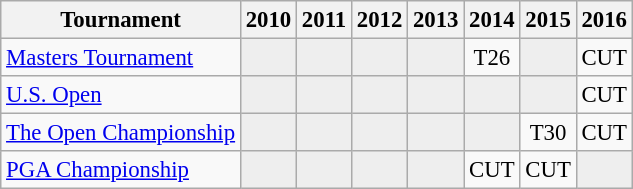<table class="wikitable" style="font-size:95%;text-align:center;">
<tr>
<th>Tournament</th>
<th>2010</th>
<th>2011</th>
<th>2012</th>
<th>2013</th>
<th>2014</th>
<th>2015</th>
<th>2016</th>
</tr>
<tr>
<td align=left><a href='#'>Masters Tournament</a></td>
<td style="background:#eeeeee;"></td>
<td style="background:#eeeeee;"></td>
<td style="background:#eeeeee;"></td>
<td style="background:#eeeeee;"></td>
<td>T26</td>
<td style="background:#eeeeee;"></td>
<td>CUT</td>
</tr>
<tr>
<td align=left><a href='#'>U.S. Open</a></td>
<td style="background:#eeeeee;"></td>
<td style="background:#eeeeee;"></td>
<td style="background:#eeeeee;"></td>
<td style="background:#eeeeee;"></td>
<td style="background:#eeeeee;"></td>
<td style="background:#eeeeee;"></td>
<td>CUT</td>
</tr>
<tr>
<td align=left><a href='#'>The Open Championship</a></td>
<td style="background:#eeeeee;"></td>
<td style="background:#eeeeee;"></td>
<td style="background:#eeeeee;"></td>
<td style="background:#eeeeee;"></td>
<td style="background:#eeeeee;"></td>
<td>T30</td>
<td>CUT</td>
</tr>
<tr>
<td align=left><a href='#'>PGA Championship</a></td>
<td style="background:#eeeeee;"></td>
<td style="background:#eeeeee;"></td>
<td style="background:#eeeeee;"></td>
<td style="background:#eeeeee;"></td>
<td>CUT</td>
<td>CUT</td>
<td style="background:#eeeeee;"></td>
</tr>
</table>
